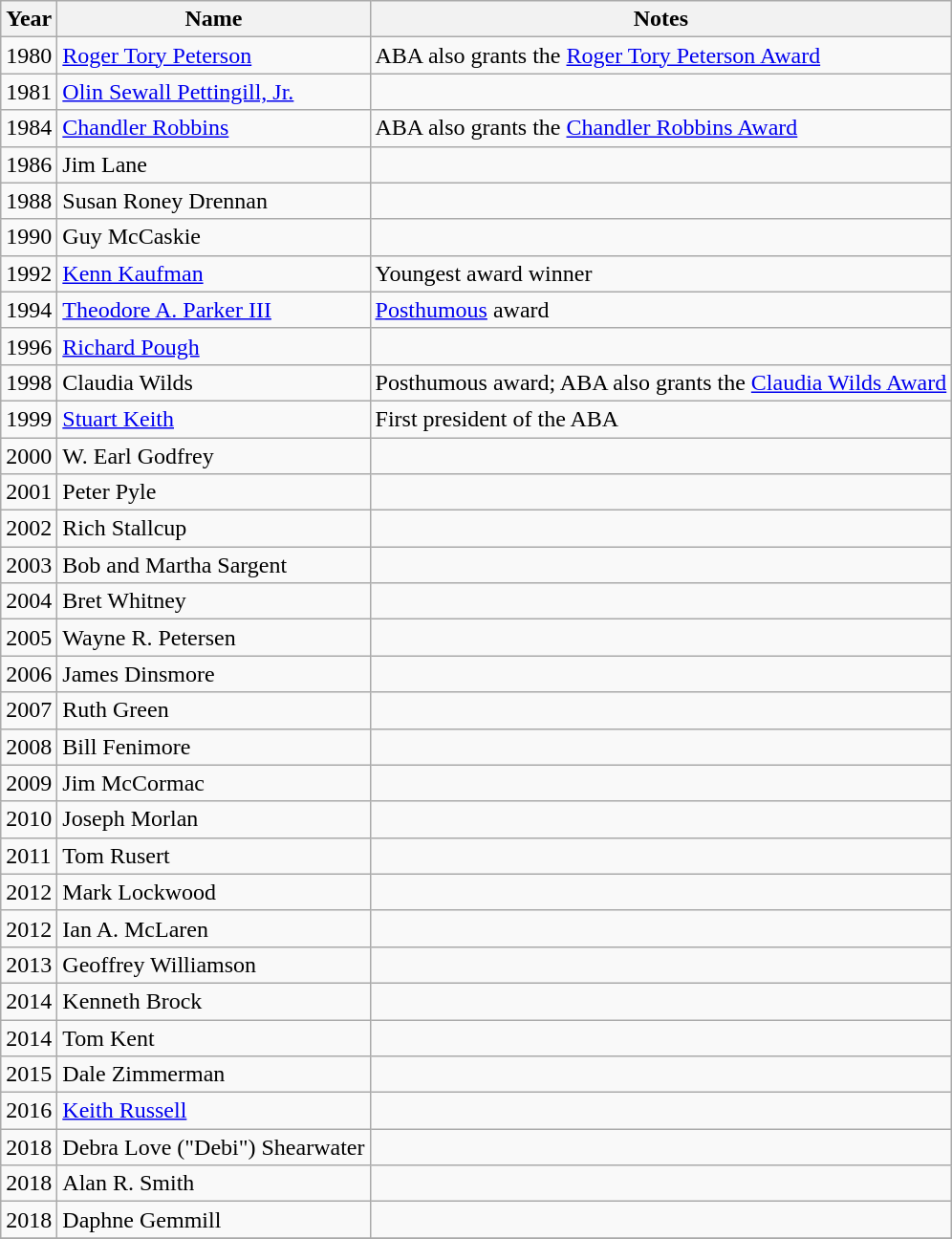<table class="wikitable">
<tr>
<th>Year</th>
<th>Name</th>
<th>Notes</th>
</tr>
<tr>
<td>1980</td>
<td><a href='#'>Roger Tory Peterson</a></td>
<td>ABA also grants the <a href='#'>Roger Tory Peterson Award</a></td>
</tr>
<tr>
<td>1981</td>
<td><a href='#'>Olin Sewall Pettingill, Jr.</a></td>
<td></td>
</tr>
<tr>
<td>1984</td>
<td><a href='#'>Chandler Robbins</a></td>
<td>ABA also grants the <a href='#'>Chandler Robbins Award</a></td>
</tr>
<tr>
<td>1986</td>
<td>Jim Lane</td>
<td></td>
</tr>
<tr>
<td>1988</td>
<td>Susan Roney Drennan</td>
<td></td>
</tr>
<tr>
<td>1990</td>
<td>Guy McCaskie</td>
<td></td>
</tr>
<tr>
<td>1992</td>
<td><a href='#'>Kenn Kaufman</a></td>
<td>Youngest award winner</td>
</tr>
<tr>
<td>1994</td>
<td><a href='#'>Theodore A. Parker III</a></td>
<td><a href='#'>Posthumous</a> award</td>
</tr>
<tr>
<td>1996</td>
<td><a href='#'>Richard Pough</a></td>
<td></td>
</tr>
<tr>
<td>1998</td>
<td>Claudia Wilds</td>
<td>Posthumous award; ABA also grants the <a href='#'>Claudia Wilds Award</a></td>
</tr>
<tr>
<td>1999</td>
<td><a href='#'>Stuart Keith</a></td>
<td>First president of the ABA</td>
</tr>
<tr>
<td>2000</td>
<td>W. Earl Godfrey</td>
<td></td>
</tr>
<tr>
<td>2001</td>
<td>Peter Pyle</td>
<td></td>
</tr>
<tr>
<td>2002</td>
<td>Rich Stallcup</td>
<td></td>
</tr>
<tr>
<td>2003</td>
<td>Bob and Martha Sargent</td>
<td></td>
</tr>
<tr>
<td>2004</td>
<td>Bret Whitney</td>
<td></td>
</tr>
<tr>
<td>2005</td>
<td>Wayne R. Petersen</td>
<td></td>
</tr>
<tr>
<td>2006</td>
<td>James Dinsmore</td>
<td></td>
</tr>
<tr>
<td>2007</td>
<td>Ruth Green</td>
<td></td>
</tr>
<tr>
<td>2008</td>
<td>Bill Fenimore</td>
<td></td>
</tr>
<tr>
<td>2009</td>
<td>Jim McCormac</td>
<td></td>
</tr>
<tr>
<td>2010</td>
<td>Joseph Morlan</td>
<td></td>
</tr>
<tr>
<td>2011</td>
<td>Tom Rusert</td>
<td></td>
</tr>
<tr>
<td>2012</td>
<td>Mark Lockwood</td>
<td></td>
</tr>
<tr>
<td>2012</td>
<td>Ian A. McLaren</td>
<td></td>
</tr>
<tr>
<td>2013</td>
<td>Geoffrey Williamson</td>
<td></td>
</tr>
<tr>
<td>2014</td>
<td>Kenneth Brock</td>
<td></td>
</tr>
<tr>
<td>2014</td>
<td>Tom Kent</td>
<td></td>
</tr>
<tr>
<td>2015</td>
<td>Dale Zimmerman</td>
<td></td>
</tr>
<tr>
<td>2016</td>
<td><a href='#'>Keith Russell</a></td>
<td></td>
</tr>
<tr>
<td>2018</td>
<td>Debra Love ("Debi") Shearwater</td>
<td></td>
</tr>
<tr>
<td>2018</td>
<td>Alan R. Smith</td>
<td></td>
</tr>
<tr>
<td>2018</td>
<td>Daphne Gemmill</td>
<td></td>
</tr>
<tr>
</tr>
</table>
